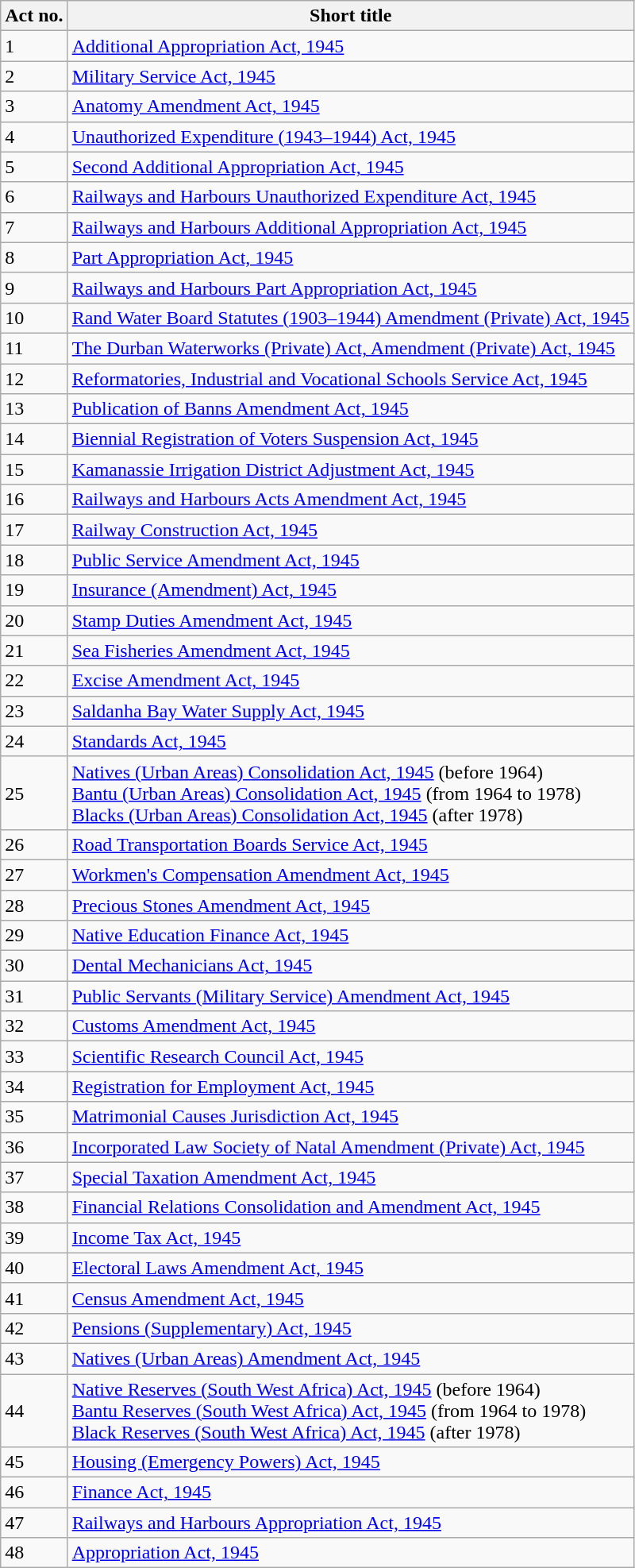<table class="wikitable sortable">
<tr>
<th>Act no.</th>
<th>Short title</th>
</tr>
<tr>
<td>1</td>
<td><a href='#'>Additional Appropriation Act, 1945</a></td>
</tr>
<tr>
<td>2</td>
<td><a href='#'>Military Service Act, 1945</a></td>
</tr>
<tr>
<td>3</td>
<td><a href='#'>Anatomy Amendment Act, 1945</a></td>
</tr>
<tr>
<td>4</td>
<td><a href='#'>Unauthorized Expenditure (1943–1944) Act, 1945</a></td>
</tr>
<tr>
<td>5</td>
<td><a href='#'>Second Additional Appropriation Act, 1945</a></td>
</tr>
<tr>
<td>6</td>
<td><a href='#'>Railways and Harbours Unauthorized Expenditure Act, 1945</a></td>
</tr>
<tr>
<td>7</td>
<td><a href='#'>Railways and Harbours Additional Appropriation Act, 1945</a></td>
</tr>
<tr>
<td>8</td>
<td><a href='#'>Part Appropriation Act, 1945</a></td>
</tr>
<tr>
<td>9</td>
<td><a href='#'>Railways and Harbours Part Appropriation Act, 1945</a></td>
</tr>
<tr>
<td>10</td>
<td><a href='#'>Rand Water Board Statutes (1903–1944) Amendment (Private) Act, 1945</a></td>
</tr>
<tr>
<td>11</td>
<td><a href='#'>The Durban Waterworks (Private) Act, Amendment (Private) Act, 1945</a></td>
</tr>
<tr>
<td>12</td>
<td><a href='#'>Reformatories, Industrial and Vocational Schools Service Act, 1945</a></td>
</tr>
<tr>
<td>13</td>
<td><a href='#'>Publication of Banns Amendment Act, 1945</a></td>
</tr>
<tr>
<td>14</td>
<td><a href='#'>Biennial Registration of Voters Suspension Act, 1945</a></td>
</tr>
<tr>
<td>15</td>
<td><a href='#'>Kamanassie Irrigation District Adjustment Act, 1945</a></td>
</tr>
<tr>
<td>16</td>
<td><a href='#'>Railways and Harbours Acts Amendment Act, 1945</a></td>
</tr>
<tr>
<td>17</td>
<td><a href='#'>Railway Construction Act, 1945</a></td>
</tr>
<tr>
<td>18</td>
<td><a href='#'>Public Service Amendment Act, 1945</a></td>
</tr>
<tr>
<td>19</td>
<td><a href='#'>Insurance (Amendment) Act, 1945</a></td>
</tr>
<tr>
<td>20</td>
<td><a href='#'>Stamp Duties Amendment Act, 1945</a></td>
</tr>
<tr>
<td>21</td>
<td><a href='#'>Sea Fisheries Amendment Act, 1945</a></td>
</tr>
<tr>
<td>22</td>
<td><a href='#'>Excise Amendment Act, 1945</a></td>
</tr>
<tr>
<td>23</td>
<td><a href='#'>Saldanha Bay Water Supply Act, 1945</a></td>
</tr>
<tr>
<td>24</td>
<td><a href='#'>Standards Act, 1945</a></td>
</tr>
<tr>
<td>25</td>
<td><a href='#'>Natives (Urban Areas) Consolidation Act, 1945</a> (before 1964) <br><a href='#'>Bantu (Urban Areas) Consolidation Act, 1945</a> (from 1964 to 1978) <br><a href='#'>Blacks (Urban Areas) Consolidation Act, 1945</a> (after 1978)</td>
</tr>
<tr>
<td>26</td>
<td><a href='#'>Road Transportation Boards Service Act, 1945</a></td>
</tr>
<tr>
<td>27</td>
<td><a href='#'>Workmen's Compensation Amendment Act, 1945</a></td>
</tr>
<tr>
<td>28</td>
<td><a href='#'>Precious Stones Amendment Act, 1945</a></td>
</tr>
<tr>
<td>29</td>
<td><a href='#'>Native Education Finance Act, 1945</a></td>
</tr>
<tr>
<td>30</td>
<td><a href='#'>Dental Mechanicians Act, 1945</a></td>
</tr>
<tr>
<td>31</td>
<td><a href='#'>Public Servants (Military Service) Amendment Act, 1945</a></td>
</tr>
<tr>
<td>32</td>
<td><a href='#'>Customs Amendment Act, 1945</a></td>
</tr>
<tr>
<td>33</td>
<td><a href='#'>Scientific Research Council Act, 1945</a></td>
</tr>
<tr>
<td>34</td>
<td><a href='#'>Registration for Employment Act, 1945</a></td>
</tr>
<tr>
<td>35</td>
<td><a href='#'>Matrimonial Causes Jurisdiction Act, 1945</a></td>
</tr>
<tr>
<td>36</td>
<td><a href='#'>Incorporated Law Society of Natal Amendment (Private) Act, 1945</a></td>
</tr>
<tr>
<td>37</td>
<td><a href='#'>Special Taxation Amendment Act, 1945</a></td>
</tr>
<tr>
<td>38</td>
<td><a href='#'>Financial Relations Consolidation and Amendment Act, 1945</a></td>
</tr>
<tr>
<td>39</td>
<td><a href='#'>Income Tax Act, 1945</a></td>
</tr>
<tr>
<td>40</td>
<td><a href='#'>Electoral Laws Amendment Act, 1945</a></td>
</tr>
<tr>
<td>41</td>
<td><a href='#'>Census Amendment Act, 1945</a></td>
</tr>
<tr>
<td>42</td>
<td><a href='#'>Pensions (Supplementary) Act, 1945</a></td>
</tr>
<tr>
<td>43</td>
<td><a href='#'>Natives (Urban Areas) Amendment Act, 1945</a></td>
</tr>
<tr>
<td>44</td>
<td><a href='#'>Native Reserves (South West Africa) Act, 1945</a> (before 1964) <br><a href='#'>Bantu Reserves (South West Africa) Act, 1945</a> (from 1964 to 1978) <br><a href='#'>Black Reserves (South West Africa) Act, 1945</a> (after 1978)</td>
</tr>
<tr>
<td>45</td>
<td><a href='#'>Housing (Emergency Powers) Act, 1945</a></td>
</tr>
<tr>
<td>46</td>
<td><a href='#'>Finance Act, 1945</a></td>
</tr>
<tr>
<td>47</td>
<td><a href='#'>Railways and Harbours Appropriation Act, 1945</a></td>
</tr>
<tr>
<td>48</td>
<td><a href='#'>Appropriation Act, 1945</a></td>
</tr>
</table>
